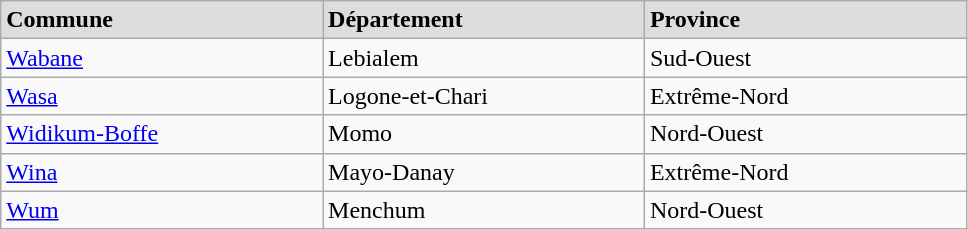<table class="wikitable" width=51%>
<tr bgcolor= "#DDDDDD">
<td width=17%><strong>Commune</strong></td>
<td width=17%><strong>Département</strong></td>
<td width=17%><strong>Province</strong></td>
</tr>
<tr>
<td><a href='#'>Wabane</a></td>
<td>Lebialem</td>
<td>Sud-Ouest</td>
</tr>
<tr>
<td><a href='#'>Wasa</a></td>
<td>Logone-et-Chari</td>
<td>Extrême-Nord</td>
</tr>
<tr>
<td><a href='#'>Widikum-Boffe</a></td>
<td>Momo</td>
<td>Nord-Ouest</td>
</tr>
<tr>
<td><a href='#'>Wina</a></td>
<td>Mayo-Danay</td>
<td>Extrême-Nord</td>
</tr>
<tr>
<td><a href='#'>Wum</a></td>
<td>Menchum</td>
<td>Nord-Ouest</td>
</tr>
</table>
